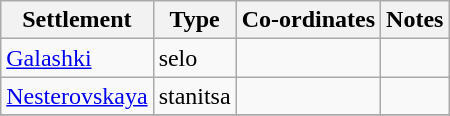<table class="wikitable" style="display: inline-table; text-align: left;">
<tr>
<th>Settlement</th>
<th>Type</th>
<th>Co-ordinates</th>
<th>Notes</th>
</tr>
<tr>
<td><a href='#'>Galashki</a></td>
<td>selo</td>
<td></td>
<td></td>
</tr>
<tr>
<td><a href='#'>Nesterovskaya</a></td>
<td>stanitsa</td>
<td></td>
<td></td>
</tr>
<tr>
</tr>
</table>
